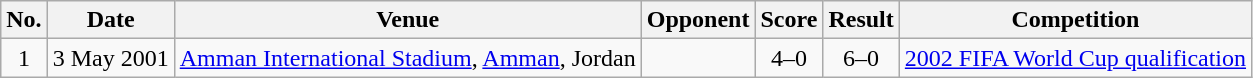<table class="wikitable sortable">
<tr>
<th scope="col">No.</th>
<th scope="col">Date</th>
<th scope="col">Venue</th>
<th scope="col">Opponent</th>
<th scope="col">Score</th>
<th scope="col">Result</th>
<th scope="col">Competition</th>
</tr>
<tr>
<td align="center">1</td>
<td>3 May 2001</td>
<td><a href='#'>Amman International Stadium</a>, <a href='#'>Amman</a>, Jordan</td>
<td></td>
<td align="center">4–0</td>
<td align="center">6–0</td>
<td><a href='#'>2002 FIFA World Cup qualification</a></td>
</tr>
</table>
